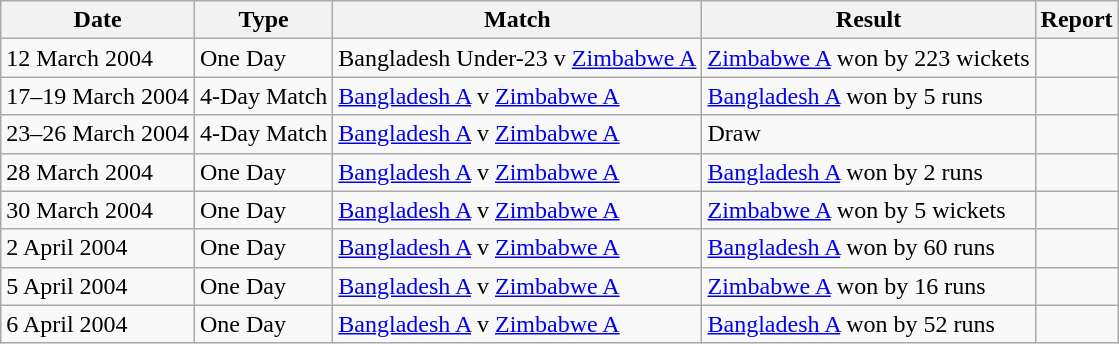<table class="wikitable">
<tr>
<th>Date</th>
<th>Type</th>
<th>Match</th>
<th>Result</th>
<th>Report</th>
</tr>
<tr>
<td>12 March 2004</td>
<td>One Day</td>
<td>Bangladesh Under-23 v <a href='#'>Zimbabwe A</a></td>
<td><a href='#'>Zimbabwe A</a> won by 223 wickets</td>
<td></td>
</tr>
<tr>
<td>17–19 March 2004</td>
<td>4-Day Match</td>
<td><a href='#'>Bangladesh A</a> v <a href='#'>Zimbabwe A</a></td>
<td><a href='#'>Bangladesh A</a> won by 5 runs</td>
<td></td>
</tr>
<tr>
<td>23–26 March 2004</td>
<td>4-Day Match</td>
<td><a href='#'>Bangladesh A</a> v <a href='#'>Zimbabwe A</a></td>
<td>Draw</td>
<td></td>
</tr>
<tr>
<td>28 March 2004</td>
<td>One Day</td>
<td><a href='#'>Bangladesh A</a> v <a href='#'>Zimbabwe A</a></td>
<td><a href='#'>Bangladesh A</a> won by 2 runs</td>
<td></td>
</tr>
<tr>
<td>30 March 2004</td>
<td>One Day</td>
<td><a href='#'>Bangladesh A</a> v <a href='#'>Zimbabwe A</a></td>
<td><a href='#'>Zimbabwe A</a> won by 5 wickets</td>
<td></td>
</tr>
<tr>
<td>2 April 2004</td>
<td>One Day</td>
<td><a href='#'>Bangladesh A</a> v <a href='#'>Zimbabwe A</a></td>
<td><a href='#'>Bangladesh A</a> won by 60 runs</td>
<td></td>
</tr>
<tr>
<td>5 April 2004</td>
<td>One Day</td>
<td><a href='#'>Bangladesh A</a> v <a href='#'>Zimbabwe A</a></td>
<td><a href='#'>Zimbabwe A</a> won by 16 runs</td>
<td></td>
</tr>
<tr>
<td>6 April 2004</td>
<td>One Day</td>
<td><a href='#'>Bangladesh A</a> v <a href='#'>Zimbabwe A</a></td>
<td><a href='#'>Bangladesh A</a> won by 52 runs</td>
<td></td>
</tr>
</table>
